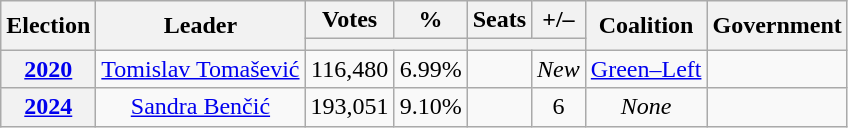<table class="wikitable" style="text-align:center">
<tr>
<th rowspan=2>Election</th>
<th rowspan="2">Leader</th>
<th>Votes</th>
<th>%</th>
<th>Seats</th>
<th>+/–</th>
<th rowspan="2">Coalition</th>
<th rowspan=2>Government</th>
</tr>
<tr>
<th colspan=2></th>
<th colspan=2></th>
</tr>
<tr>
<th><a href='#'>2020</a></th>
<td><a href='#'>Tomislav Tomašević</a></td>
<td>116,480</td>
<td>6.99%</td>
<td></td>
<td><em>New</em></td>
<td><a href='#'>Green–Left</a></td>
<td></td>
</tr>
<tr>
<th><a href='#'>2024</a></th>
<td><a href='#'>Sandra Benčić</a></td>
<td>193,051</td>
<td>9.10%</td>
<td></td>
<td> 6</td>
<td><em>None</em></td>
<td></td>
</tr>
</table>
